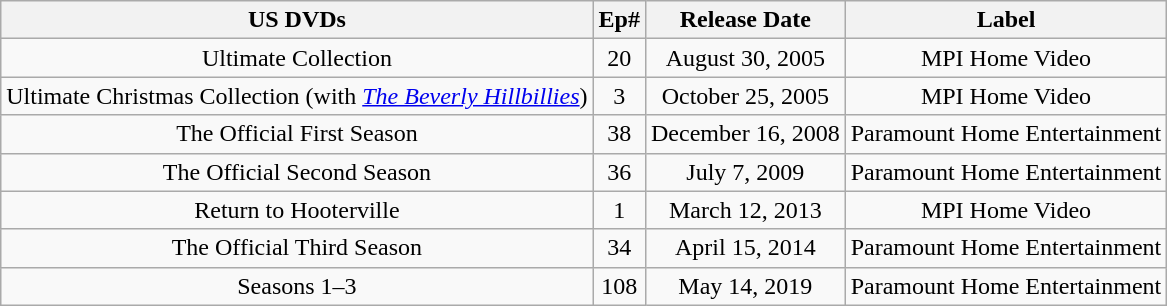<table class="wikitable" style="text-align:center">
<tr>
<th>US DVDs</th>
<th>Ep#</th>
<th>Release Date</th>
<th>Label</th>
</tr>
<tr>
<td>Ultimate Collection</td>
<td style="text-align:center;">20</td>
<td>August 30, 2005</td>
<td>MPI Home Video</td>
</tr>
<tr>
<td>Ultimate Christmas Collection (with <em><a href='#'>The Beverly Hillbillies</a></em>)</td>
<td style="text-align:center;">3</td>
<td>October 25, 2005</td>
<td>MPI Home Video</td>
</tr>
<tr>
<td>The Official First Season</td>
<td style="text-align:center;">38</td>
<td>December 16, 2008</td>
<td>Paramount Home Entertainment</td>
</tr>
<tr>
<td>The Official Second Season</td>
<td style="text-align:center;">36</td>
<td>July 7, 2009</td>
<td>Paramount Home Entertainment</td>
</tr>
<tr>
<td>Return to Hooterville</td>
<td style="text-align:center;">1</td>
<td>March 12, 2013</td>
<td>MPI Home Video</td>
</tr>
<tr>
<td>The Official Third Season</td>
<td style="text-align:center;">34</td>
<td>April 15, 2014</td>
<td>Paramount Home Entertainment</td>
</tr>
<tr>
<td>Seasons 1–3</td>
<td style="text-align:center;">108</td>
<td>May 14, 2019</td>
<td>Paramount Home Entertainment</td>
</tr>
</table>
